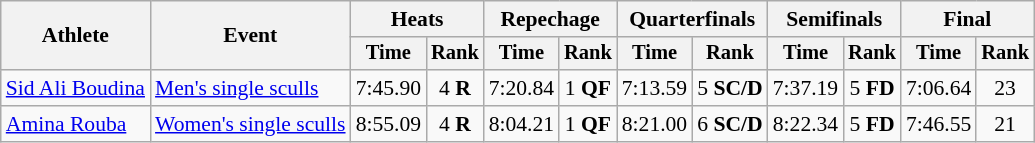<table class="wikitable" style="font-size:90%">
<tr>
<th rowspan="2">Athlete</th>
<th rowspan="2">Event</th>
<th colspan="2">Heats</th>
<th colspan="2">Repechage</th>
<th colspan="2">Quarterfinals</th>
<th colspan="2">Semifinals</th>
<th colspan="2">Final</th>
</tr>
<tr style="font-size:95%">
<th>Time</th>
<th>Rank</th>
<th>Time</th>
<th>Rank</th>
<th>Time</th>
<th>Rank</th>
<th>Time</th>
<th>Rank</th>
<th>Time</th>
<th>Rank</th>
</tr>
<tr align=center>
<td align=left><a href='#'>Sid Ali Boudina</a></td>
<td align=left><a href='#'>Men's single sculls</a></td>
<td>7:45.90</td>
<td>4 <strong>R</strong></td>
<td>7:20.84</td>
<td>1 <strong>QF</strong></td>
<td>7:13.59</td>
<td>5 <strong>SC/D</strong></td>
<td>7:37.19</td>
<td>5 <strong>FD</strong></td>
<td>7:06.64</td>
<td>23</td>
</tr>
<tr align=center>
<td align=left><a href='#'>Amina Rouba</a></td>
<td align=left><a href='#'>Women's single sculls</a></td>
<td>8:55.09</td>
<td>4 <strong>R</strong></td>
<td>8:04.21</td>
<td>1 <strong>QF</strong></td>
<td>8:21.00</td>
<td>6 <strong>SC/D</strong></td>
<td>8:22.34</td>
<td>5 <strong>FD</strong></td>
<td>7:46.55</td>
<td>21</td>
</tr>
</table>
